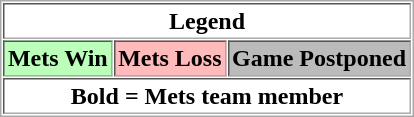<table align="center" border="1" cellpadding="2" cellspacing="1" style="border:1px solid #aaa">
<tr>
<th colspan=3>Legend</th>
</tr>
<tr>
<th bgcolor="bbffbb">Mets Win</th>
<th bgcolor="ffbbbb">Mets Loss</th>
<th bgcolor="bbbbbb">Game Postponed</th>
</tr>
<tr>
<th colspan=3>Bold = Mets team member</th>
</tr>
</table>
